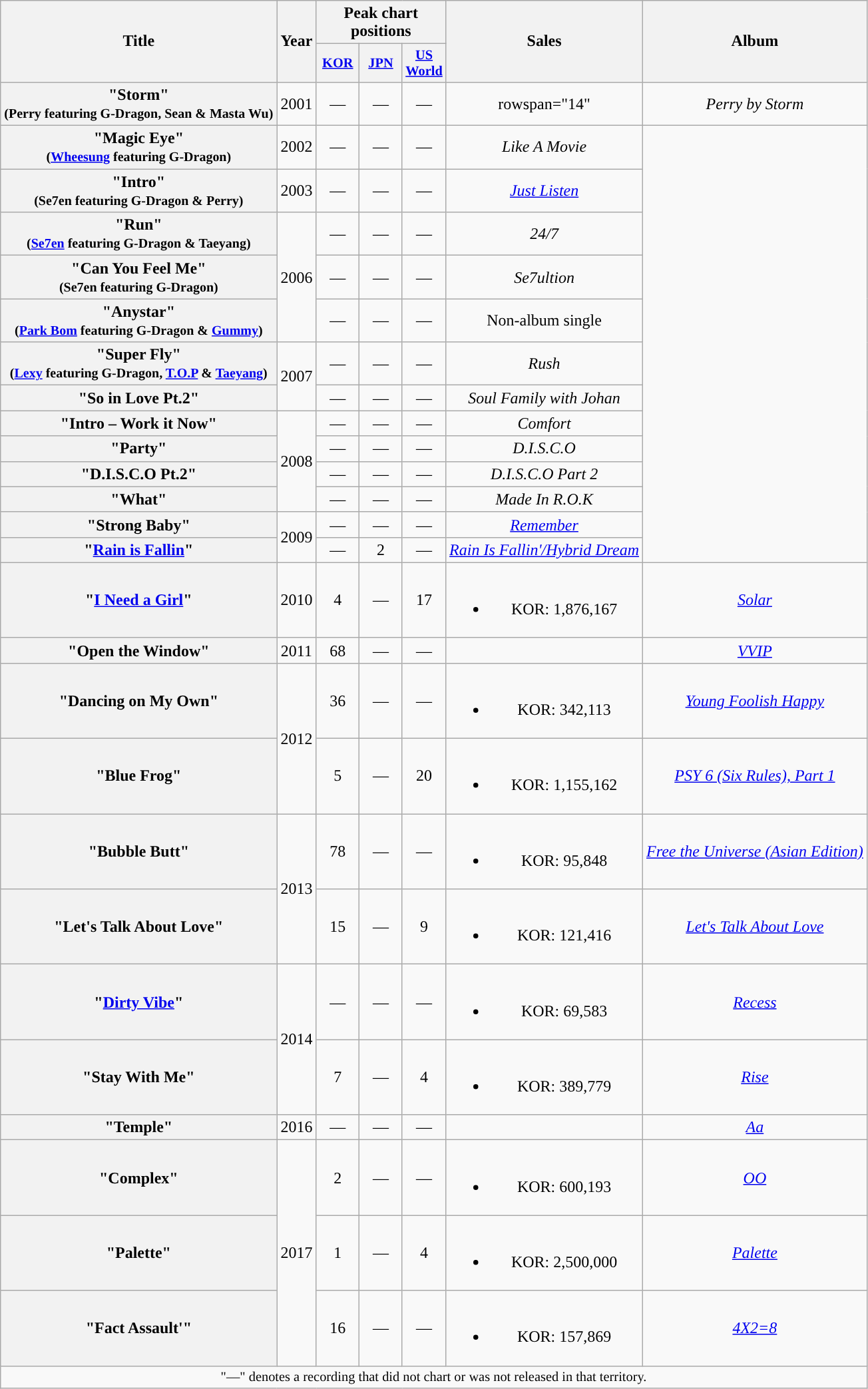<table class="wikitable plainrowheaders" style="text-align:center;">
<tr>
<th scope="col" rowspan="2">Title</th>
<th scope="col" rowspan="2">Year</th>
<th scope="col" colspan="3">Peak chart positions</th>
<th scope="col" rowspan="2">Sales</th>
<th scope="col" rowspan="2">Album</th>
</tr>
<tr>
<th scope="col" style="width:2.7em;font-size:85%;"><a href='#'>KOR</a><br></th>
<th scope="col" style="width:2.7em;font-size:85%;"><a href='#'>JPN</a><br></th>
<th scope="col" style="width:2.7em;font-size:85%;"><a href='#'>US <br>World</a><br></th>
</tr>
<tr>
<th scope="row">"Storm"<br><small>(Perry featuring G-Dragon, Sean & Masta Wu)</small></th>
<td>2001</td>
<td>—</td>
<td>—</td>
<td>—</td>
<td>rowspan="14" </td>
<td><em>Perry by Storm</em></td>
</tr>
<tr>
<th scope="row">"Magic Eye"<br><small>(<a href='#'>Wheesung</a> featuring G-Dragon)</small></th>
<td>2002</td>
<td>—</td>
<td>—</td>
<td>—</td>
<td><em>Like A Movie</em></td>
</tr>
<tr>
<th scope="row">"Intro"<br><small>(Se7en featuring G-Dragon & Perry)</small></th>
<td>2003</td>
<td>—</td>
<td>—</td>
<td>—</td>
<td><em><a href='#'>Just Listen</a></em></td>
</tr>
<tr>
<th scope="row">"Run"<br><small>(<a href='#'>Se7en</a> featuring G-Dragon & Taeyang)</small></th>
<td rowspan="3">2006</td>
<td>—</td>
<td>—</td>
<td>—</td>
<td><em>24/7</em></td>
</tr>
<tr>
<th scope="row">"Can You Feel Me"<br><small>(Se7en featuring G-Dragon)</small></th>
<td>—</td>
<td>—</td>
<td>—</td>
<td><em>Se7ultion</em></td>
</tr>
<tr>
<th scope="row">"Anystar"<br><small>(<a href='#'>Park Bom</a> featuring G-Dragon & <a href='#'>Gummy</a>)</small></th>
<td>—</td>
<td>—</td>
<td>—</td>
<td>Non-album single</td>
</tr>
<tr>
<th scope="row">"Super Fly"<br><small>(<a href='#'>Lexy</a> featuring G-Dragon, <a href='#'>T.O.P</a> & <a href='#'>Taeyang</a>)</small></th>
<td rowspan="2">2007</td>
<td>—</td>
<td>—</td>
<td>—</td>
<td><em>Rush</em></td>
</tr>
<tr>
<th scope="row">"So in Love Pt.2"<br></th>
<td>—</td>
<td>—</td>
<td>—</td>
<td><em>Soul Family with Johan</em></td>
</tr>
<tr>
<th scope="row">"Intro – Work it Now"<br></th>
<td rowspan="4">2008</td>
<td>—</td>
<td>—</td>
<td>—</td>
<td><em>Comfort</em></td>
</tr>
<tr>
<th scope="row">"Party"<br></th>
<td>—</td>
<td>—</td>
<td>—</td>
<td><em>D.I.S.C.O</em></td>
</tr>
<tr>
<th scope="row">"D.I.S.C.O Pt.2"<br></th>
<td>—</td>
<td>—</td>
<td>—</td>
<td><em>D.I.S.C.O Part 2</em></td>
</tr>
<tr>
<th scope="row">"What"<br></th>
<td>—</td>
<td>—</td>
<td>—</td>
<td><em>Made In R.O.K</em></td>
</tr>
<tr>
<th scope="row">"Strong Baby"<br></th>
<td rowspan="2">2009</td>
<td>—</td>
<td>—</td>
<td>—</td>
<td><em><a href='#'>Remember</a></em></td>
</tr>
<tr>
<th scope="row">"<a href='#'>Rain is Fallin</a>"<br></th>
<td>—</td>
<td>2</td>
<td>—</td>
<td><em><a href='#'>Rain Is Fallin'/Hybrid Dream</a></em></td>
</tr>
<tr>
<th scope="row">"<a href='#'>I Need a Girl</a>"<br></th>
<td>2010</td>
<td>4</td>
<td>—</td>
<td>17</td>
<td><br><ul><li>KOR: 1,876,167</li></ul></td>
<td><em><a href='#'>Solar</a></em></td>
</tr>
<tr>
<th scope="row">"Open the Window"<br></th>
<td>2011</td>
<td>68</td>
<td>—</td>
<td>—</td>
<td></td>
<td><em><a href='#'>VVIP</a></em></td>
</tr>
<tr>
<th scope="row">"Dancing on My Own"<br></th>
<td rowspan="2">2012</td>
<td>36</td>
<td>—</td>
<td>—</td>
<td><br><ul><li>KOR: 342,113</li></ul></td>
<td><em><a href='#'>Young Foolish Happy</a></em></td>
</tr>
<tr>
<th scope="row">"Blue Frog"<br></th>
<td>5</td>
<td>—</td>
<td>20</td>
<td><br><ul><li>KOR: 1,155,162</li></ul></td>
<td><em><a href='#'>PSY 6 (Six Rules), Part 1</a></em></td>
</tr>
<tr>
<th scope="row">"Bubble Butt"<br></th>
<td rowspan="2">2013</td>
<td>78</td>
<td>—</td>
<td>—</td>
<td><br><ul><li>KOR: 95,848</li></ul></td>
<td><em><a href='#'>Free the Universe (Asian Edition)</a></em></td>
</tr>
<tr>
<th scope="row">"Let's Talk About Love"<br></th>
<td>15</td>
<td>—</td>
<td>9</td>
<td><br><ul><li>KOR: 121,416</li></ul></td>
<td><em><a href='#'>Let's Talk About Love</a></em></td>
</tr>
<tr>
<th scope="row">"<a href='#'>Dirty Vibe</a>"<br></th>
<td rowspan="2">2014</td>
<td>—</td>
<td>—</td>
<td>—</td>
<td><br><ul><li>KOR: 69,583</li></ul></td>
<td><em><a href='#'>Recess</a></em></td>
</tr>
<tr>
<th scope="row">"Stay With Me"<br></th>
<td>7</td>
<td>—</td>
<td>4</td>
<td><br><ul><li>KOR: 389,779</li></ul></td>
<td><em><a href='#'>Rise</a></em></td>
</tr>
<tr>
<th scope="row">"Temple"<br></th>
<td>2016</td>
<td>—</td>
<td>—</td>
<td>—</td>
<td></td>
<td><em><a href='#'>Aa</a></em></td>
</tr>
<tr>
<th scope="row">"Complex"<br></th>
<td rowspan="3">2017</td>
<td>2</td>
<td>—</td>
<td>—</td>
<td><br><ul><li>KOR: 600,193</li></ul></td>
<td><em><a href='#'>OO</a></em></td>
</tr>
<tr>
<th scope="row">"Palette"<br></th>
<td>1</td>
<td>—</td>
<td>4</td>
<td><br><ul><li>KOR: 2,500,000</li></ul></td>
<td><em><a href='#'>Palette</a></em></td>
</tr>
<tr>
<th scope="row">"Fact Assault'"<br></th>
<td>16</td>
<td>—</td>
<td>—</td>
<td><br><ul><li>KOR: 157,869</li></ul></td>
<td><em><a href='#'>4X2=8</a></em></td>
</tr>
<tr>
<td colspan="7" style="font-size:85%">"—" denotes a recording that did not chart or was not released in that territory.</td>
</tr>
</table>
